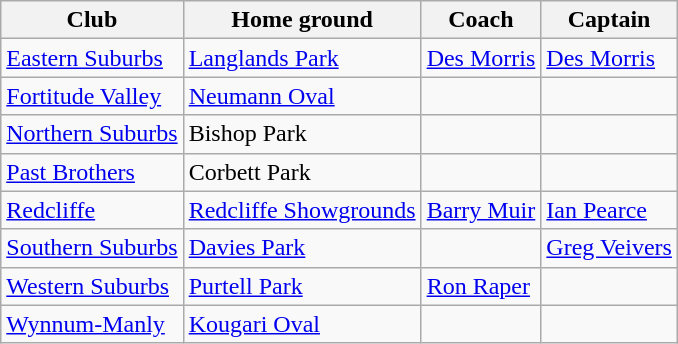<table class="wikitable sortable">
<tr>
<th>Club</th>
<th>Home ground</th>
<th>Coach</th>
<th>Captain</th>
</tr>
<tr>
<td> <a href='#'>Eastern Suburbs</a></td>
<td><a href='#'>Langlands Park</a></td>
<td><a href='#'>Des Morris</a></td>
<td><a href='#'>Des Morris</a></td>
</tr>
<tr>
<td> <a href='#'>Fortitude Valley</a></td>
<td><a href='#'>Neumann Oval</a></td>
<td></td>
<td></td>
</tr>
<tr>
<td> <a href='#'>Northern Suburbs</a></td>
<td>Bishop Park</td>
<td></td>
<td></td>
</tr>
<tr>
<td> <a href='#'>Past Brothers</a></td>
<td>Corbett Park</td>
<td></td>
<td></td>
</tr>
<tr>
<td> <a href='#'>Redcliffe</a></td>
<td><a href='#'>Redcliffe Showgrounds</a></td>
<td><a href='#'>Barry Muir</a></td>
<td><a href='#'>Ian Pearce</a></td>
</tr>
<tr>
<td> <a href='#'>Southern Suburbs</a></td>
<td><a href='#'>Davies Park</a></td>
<td></td>
<td><a href='#'>Greg Veivers</a></td>
</tr>
<tr>
<td> <a href='#'>Western Suburbs</a></td>
<td><a href='#'>Purtell Park</a></td>
<td><a href='#'>Ron Raper</a></td>
<td></td>
</tr>
<tr>
<td> <a href='#'>Wynnum-Manly</a></td>
<td><a href='#'>Kougari Oval</a></td>
<td></td>
<td></td>
</tr>
</table>
